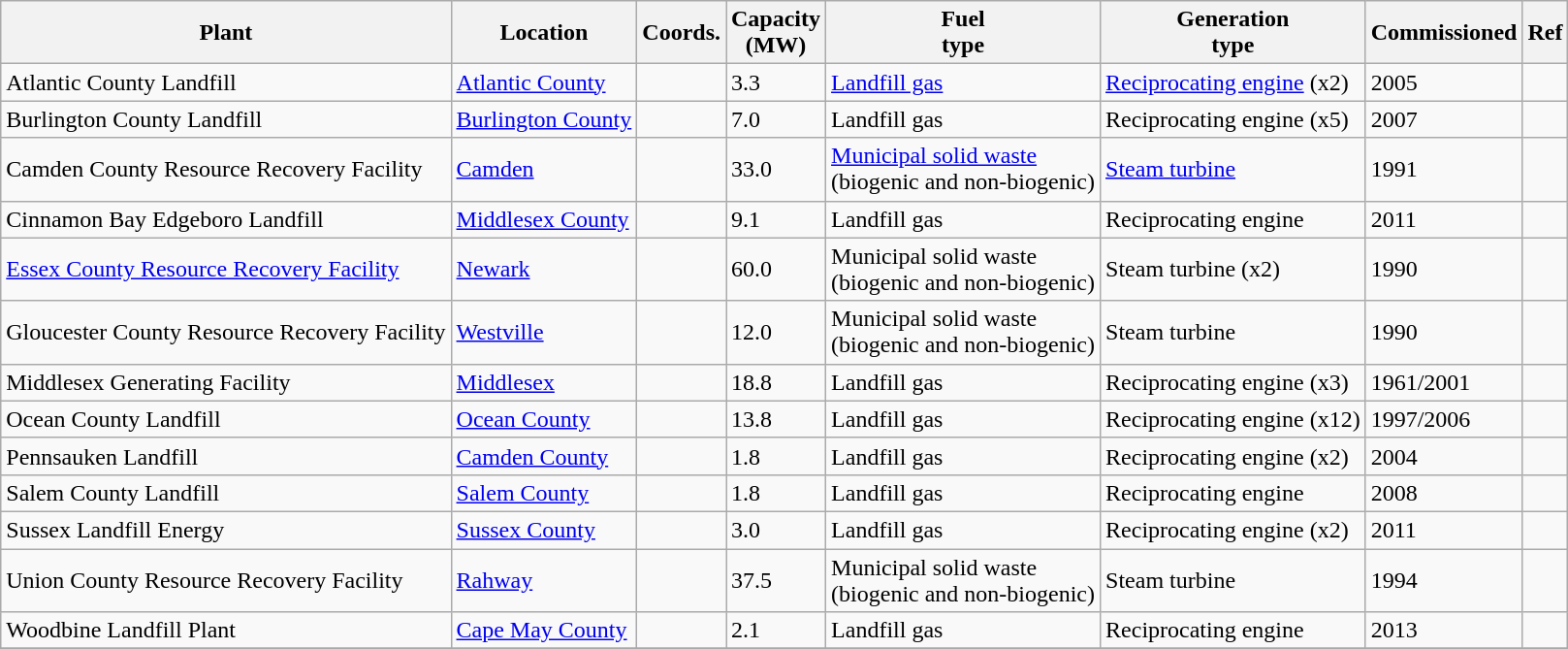<table class="wikitable sortable">
<tr>
<th>Plant</th>
<th>Location</th>
<th>Coords.</th>
<th>Capacity<br>(MW)</th>
<th>Fuel<br>type</th>
<th>Generation<br>type</th>
<th>Commissioned</th>
<th>Ref</th>
</tr>
<tr>
<td>Atlantic County Landfill</td>
<td><a href='#'>Atlantic County</a></td>
<td></td>
<td>3.3</td>
<td><a href='#'>Landfill gas</a></td>
<td><a href='#'>Reciprocating engine</a> (x2)</td>
<td>2005</td>
<td></td>
</tr>
<tr>
<td>Burlington County Landfill</td>
<td><a href='#'>Burlington County</a></td>
<td></td>
<td>7.0</td>
<td>Landfill gas</td>
<td>Reciprocating engine (x5)</td>
<td>2007</td>
<td></td>
</tr>
<tr>
<td>Camden County Resource Recovery Facility</td>
<td><a href='#'>Camden</a></td>
<td></td>
<td>33.0</td>
<td><a href='#'>Municipal solid waste</a><br>(biogenic and non-biogenic)</td>
<td><a href='#'>Steam turbine</a></td>
<td>1991</td>
<td></td>
</tr>
<tr>
<td>Cinnamon Bay Edgeboro Landfill</td>
<td><a href='#'>Middlesex County</a></td>
<td></td>
<td>9.1</td>
<td>Landfill gas</td>
<td>Reciprocating engine</td>
<td>2011</td>
<td></td>
</tr>
<tr>
<td><a href='#'>Essex County Resource Recovery Facility</a></td>
<td><a href='#'>Newark</a></td>
<td></td>
<td>60.0</td>
<td>Municipal solid waste<br>(biogenic and non-biogenic)</td>
<td>Steam turbine (x2)</td>
<td>1990</td>
<td></td>
</tr>
<tr>
<td>Gloucester County Resource Recovery Facility</td>
<td><a href='#'>Westville</a></td>
<td></td>
<td>12.0</td>
<td>Municipal solid waste<br>(biogenic and non-biogenic)</td>
<td>Steam turbine</td>
<td>1990</td>
<td></td>
</tr>
<tr>
<td>Middlesex Generating Facility</td>
<td><a href='#'>Middlesex</a></td>
<td></td>
<td>18.8</td>
<td>Landfill gas</td>
<td>Reciprocating engine (x3)</td>
<td>1961/2001</td>
<td></td>
</tr>
<tr>
<td>Ocean County Landfill</td>
<td><a href='#'>Ocean County</a></td>
<td></td>
<td>13.8</td>
<td>Landfill gas</td>
<td>Reciprocating engine (x12)</td>
<td>1997/2006</td>
<td></td>
</tr>
<tr>
<td>Pennsauken Landfill</td>
<td><a href='#'>Camden County</a></td>
<td></td>
<td>1.8</td>
<td>Landfill gas</td>
<td>Reciprocating engine (x2)</td>
<td>2004</td>
<td></td>
</tr>
<tr>
<td>Salem County Landfill</td>
<td><a href='#'>Salem County</a></td>
<td></td>
<td>1.8</td>
<td>Landfill gas</td>
<td>Reciprocating engine</td>
<td>2008</td>
<td></td>
</tr>
<tr>
<td>Sussex Landfill Energy</td>
<td><a href='#'>Sussex County</a></td>
<td></td>
<td>3.0</td>
<td>Landfill gas</td>
<td>Reciprocating engine (x2)</td>
<td>2011</td>
<td></td>
</tr>
<tr>
<td>Union County Resource Recovery Facility</td>
<td><a href='#'>Rahway</a></td>
<td></td>
<td>37.5</td>
<td>Municipal solid waste<br>(biogenic and non-biogenic)</td>
<td>Steam turbine</td>
<td>1994</td>
<td></td>
</tr>
<tr>
<td>Woodbine Landfill Plant</td>
<td><a href='#'>Cape May County</a></td>
<td></td>
<td>2.1</td>
<td>Landfill gas</td>
<td>Reciprocating engine</td>
<td>2013</td>
<td></td>
</tr>
<tr>
</tr>
</table>
